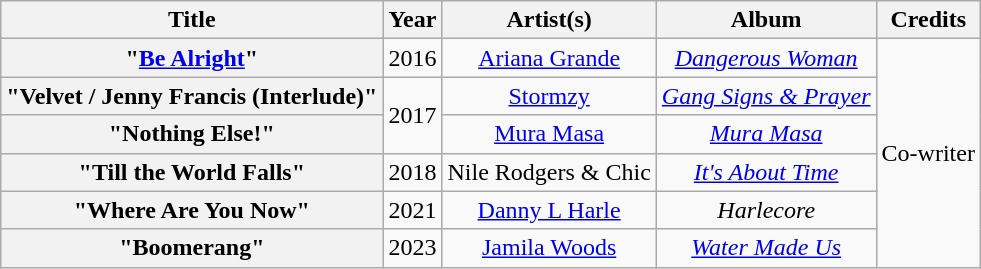<table class="wikitable plainrowheaders" style="text-align:center;">
<tr>
<th scope="col">Title</th>
<th scope="col">Year</th>
<th scope="col">Artist(s)</th>
<th scope="col">Album</th>
<th scope="col">Credits</th>
</tr>
<tr>
<th scope="row">"<a href='#'>Be Alright</a>"</th>
<td>2016</td>
<td><a href='#'>Ariana Grande</a></td>
<td><em><a href='#'>Dangerous Woman</a></em></td>
<td rowspan="6">Co-writer</td>
</tr>
<tr>
<th scope="row">"Velvet / Jenny Francis (Interlude)"</th>
<td rowspan="2">2017</td>
<td><a href='#'>Stormzy</a></td>
<td><em><a href='#'>Gang Signs & Prayer</a></em></td>
</tr>
<tr>
<th scope="row">"Nothing Else!"<br></th>
<td><a href='#'>Mura Masa</a></td>
<td><em><a href='#'>Mura Masa</a></em></td>
</tr>
<tr>
<th scope="row">"Till the World Falls"</th>
<td>2018</td>
<td>Nile Rodgers & Chic</td>
<td><em><a href='#'>It's About Time</a></em></td>
</tr>
<tr>
<th scope="row">"Where Are You Now"</th>
<td>2021</td>
<td><a href='#'>Danny L Harle</a></td>
<td><em>Harlecore</em></td>
</tr>
<tr>
<th scope="row">"Boomerang"</th>
<td>2023</td>
<td><a href='#'>Jamila Woods</a></td>
<td><em><a href='#'>Water Made Us</a></em></td>
</tr>
</table>
